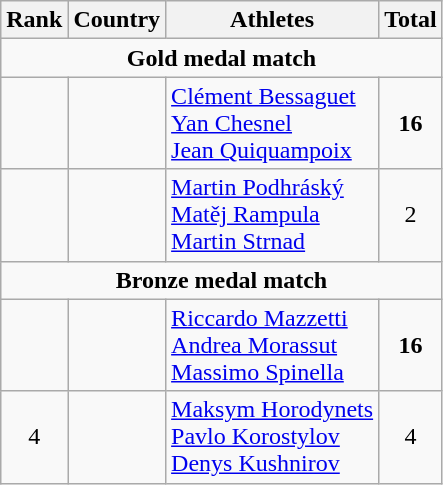<table class="wikitable" style="text-align:center">
<tr>
<th>Rank</th>
<th>Country</th>
<th>Athletes</th>
<th>Total</th>
</tr>
<tr>
<td colspan=4><strong>Gold medal match</strong></td>
</tr>
<tr>
<td></td>
<td align=left></td>
<td align=left><a href='#'>Clément Bessaguet</a><br><a href='#'>Yan Chesnel</a><br><a href='#'>Jean Quiquampoix</a></td>
<td><strong>16</strong></td>
</tr>
<tr>
<td></td>
<td align=left></td>
<td align=left><a href='#'>Martin Podhráský</a><br><a href='#'>Matěj Rampula</a><br><a href='#'>Martin Strnad</a></td>
<td>2</td>
</tr>
<tr>
<td colspan=4><strong>Bronze medal match</strong></td>
</tr>
<tr>
<td></td>
<td align=left></td>
<td align=left><a href='#'>Riccardo Mazzetti</a><br><a href='#'>Andrea Morassut</a><br><a href='#'>Massimo Spinella</a></td>
<td><strong>16</strong></td>
</tr>
<tr>
<td>4</td>
<td align=left></td>
<td align=left><a href='#'>Maksym Horodynets</a><br><a href='#'>Pavlo Korostylov</a><br><a href='#'>Denys Kushnirov</a></td>
<td>4</td>
</tr>
</table>
